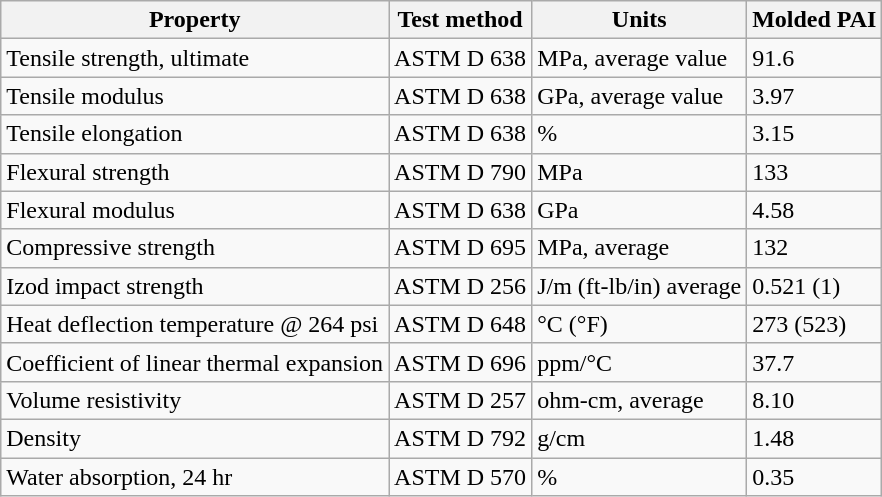<table class="wikitable">
<tr>
<th>Property</th>
<th>Test method</th>
<th>Units</th>
<th>Molded PAI</th>
</tr>
<tr>
<td>Tensile strength, ultimate</td>
<td>ASTM D 638</td>
<td>MPa, average value</td>
<td>91.6</td>
</tr>
<tr>
<td>Tensile modulus</td>
<td>ASTM D 638</td>
<td>GPa, average value</td>
<td>3.97</td>
</tr>
<tr>
<td>Tensile elongation</td>
<td>ASTM D 638</td>
<td>%</td>
<td>3.15</td>
</tr>
<tr>
<td>Flexural strength</td>
<td>ASTM D 790</td>
<td>MPa</td>
<td>133</td>
</tr>
<tr>
<td>Flexural modulus</td>
<td>ASTM D 638</td>
<td>GPa</td>
<td>4.58</td>
</tr>
<tr>
<td>Compressive strength</td>
<td>ASTM D 695</td>
<td>MPa, average</td>
<td>132</td>
</tr>
<tr>
<td>Izod impact strength</td>
<td>ASTM D 256</td>
<td>J/m (ft-lb/in) average</td>
<td>0.521 (1)</td>
</tr>
<tr>
<td>Heat deflection temperature @ 264 psi</td>
<td>ASTM D 648</td>
<td>°C (°F)</td>
<td>273 (523)</td>
</tr>
<tr>
<td>Coefficient of linear thermal expansion</td>
<td>ASTM D 696</td>
<td>ppm/°C</td>
<td>37.7</td>
</tr>
<tr>
<td>Volume resistivity</td>
<td>ASTM D 257</td>
<td>ohm-cm, average</td>
<td>8.10</td>
</tr>
<tr>
<td>Density</td>
<td>ASTM D 792</td>
<td>g/cm</td>
<td>1.48</td>
</tr>
<tr>
<td>Water absorption, 24 hr</td>
<td>ASTM D 570</td>
<td>%</td>
<td>0.35</td>
</tr>
</table>
